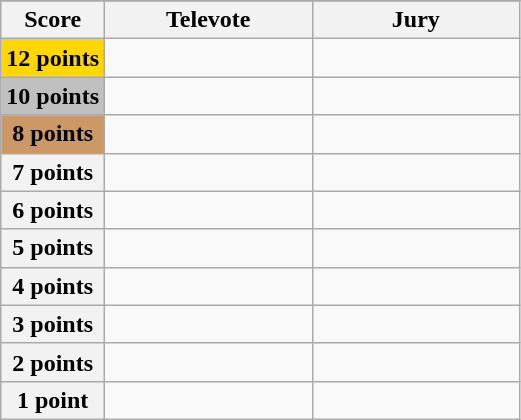<table class="wikitable">
<tr>
</tr>
<tr>
<th scope="col" width="20%">Score</th>
<th scope="col" width="40%">Televote</th>
<th scope="col" width="40%">Jury</th>
</tr>
<tr>
<th scope="row" style="background:gold">12 points</th>
<td></td>
<td></td>
</tr>
<tr>
<th scope="row" style="background:silver">10 points</th>
<td></td>
<td></td>
</tr>
<tr>
<th scope="row" style="background:#CC9966">8 points</th>
<td></td>
<td></td>
</tr>
<tr>
<th scope="row">7 points</th>
<td></td>
<td></td>
</tr>
<tr>
<th scope="row">6 points</th>
<td></td>
<td></td>
</tr>
<tr>
<th scope="row">5 points</th>
<td></td>
<td></td>
</tr>
<tr>
<th scope="row">4 points</th>
<td></td>
<td></td>
</tr>
<tr>
<th scope="row">3 points</th>
<td></td>
<td></td>
</tr>
<tr>
<th scope="row">2 points</th>
<td></td>
<td></td>
</tr>
<tr>
<th scope="row">1 point</th>
<td></td>
<td></td>
</tr>
</table>
